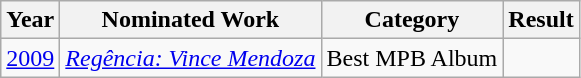<table class="wikitable">
<tr>
<th>Year</th>
<th>Nominated Work</th>
<th>Category</th>
<th>Result</th>
</tr>
<tr>
<td><a href='#'>2009</a></td>
<td><em><a href='#'>Regência: Vince Mendoza</a></em><br></td>
<td>Best MPB Album</td>
<td></td>
</tr>
</table>
